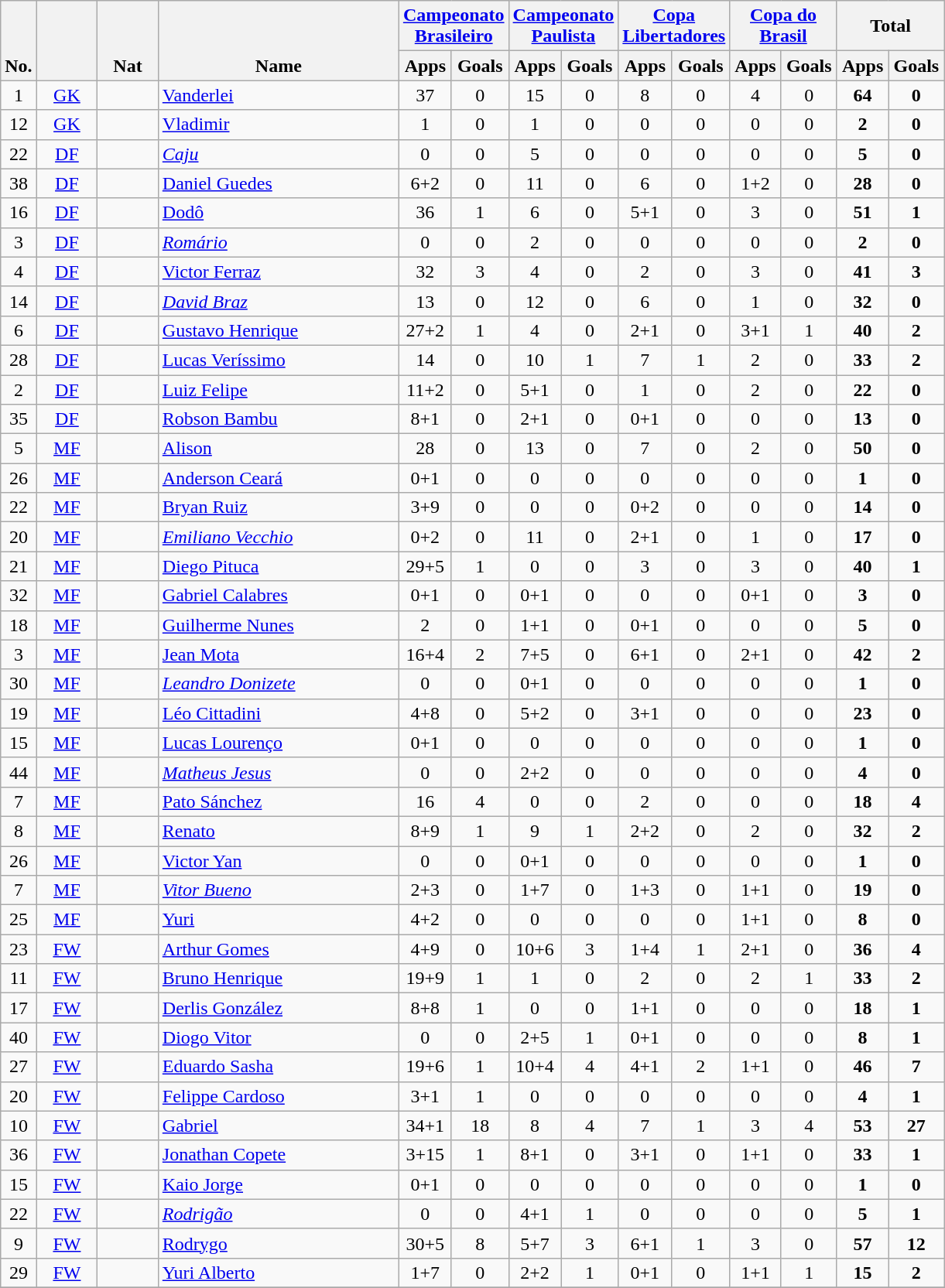<table class="wikitable sortable" style="text-align:center">
<tr>
<th rowspan="2" width="20" valign="bottom">No.</th>
<th rowspan="2" width="45" valign="bottom"></th>
<th rowspan="2" width="45" valign="bottom">Nat</th>
<th rowspan="2" width="200" valign="bottom">Name</th>
<th colspan="2" width="85"><a href='#'>Campeonato Brasileiro</a></th>
<th colspan="2" width="85"><a href='#'>Campeonato Paulista</a></th>
<th colspan="2" width="85"><a href='#'>Copa Libertadores</a></th>
<th colspan="2" width="85"><a href='#'>Copa do Brasil</a></th>
<th colspan="2" width="85">Total</th>
</tr>
<tr>
<th>Apps</th>
<th>Goals</th>
<th>Apps</th>
<th>Goals</th>
<th>Apps</th>
<th>Goals</th>
<th>Apps</th>
<th>Goals</th>
<th>Apps</th>
<th>Goals</th>
</tr>
<tr>
<td>1</td>
<td><a href='#'>GK</a></td>
<td></td>
<td align=left><a href='#'>Vanderlei</a></td>
<td>37</td>
<td>0</td>
<td>15</td>
<td>0</td>
<td>8</td>
<td>0</td>
<td>4</td>
<td>0</td>
<td><strong>64</strong></td>
<td><strong>0</strong></td>
</tr>
<tr>
<td>12</td>
<td><a href='#'>GK</a></td>
<td></td>
<td align=left><a href='#'>Vladimir</a></td>
<td>1</td>
<td>0</td>
<td>1</td>
<td>0</td>
<td>0</td>
<td>0</td>
<td>0</td>
<td>0</td>
<td><strong>2</strong></td>
<td><strong>0</strong></td>
</tr>
<tr>
<td>22</td>
<td><a href='#'>DF</a></td>
<td></td>
<td align=left><em><a href='#'>Caju</a></em></td>
<td>0</td>
<td>0</td>
<td>5</td>
<td>0</td>
<td>0</td>
<td>0</td>
<td>0</td>
<td>0</td>
<td><strong>5</strong></td>
<td><strong>0</strong></td>
</tr>
<tr>
<td>38</td>
<td><a href='#'>DF</a></td>
<td></td>
<td align=left><a href='#'>Daniel Guedes</a></td>
<td>6+2</td>
<td>0</td>
<td>11</td>
<td>0</td>
<td>6</td>
<td>0</td>
<td>1+2</td>
<td>0</td>
<td><strong>28</strong></td>
<td><strong>0</strong></td>
</tr>
<tr>
<td>16</td>
<td><a href='#'>DF</a></td>
<td></td>
<td align=left><a href='#'>Dodô</a></td>
<td>36</td>
<td>1</td>
<td>6</td>
<td>0</td>
<td>5+1</td>
<td>0</td>
<td>3</td>
<td>0</td>
<td><strong>51</strong></td>
<td><strong>1</strong></td>
</tr>
<tr>
<td>3</td>
<td><a href='#'>DF</a></td>
<td></td>
<td align=left><em><a href='#'>Romário</a></em></td>
<td>0</td>
<td>0</td>
<td>2</td>
<td>0</td>
<td>0</td>
<td>0</td>
<td>0</td>
<td>0</td>
<td><strong>2</strong></td>
<td><strong>0</strong></td>
</tr>
<tr>
<td>4</td>
<td><a href='#'>DF</a></td>
<td></td>
<td align=left><a href='#'>Victor Ferraz</a></td>
<td>32</td>
<td>3</td>
<td>4</td>
<td>0</td>
<td>2</td>
<td>0</td>
<td>3</td>
<td>0</td>
<td><strong>41</strong></td>
<td><strong>3</strong></td>
</tr>
<tr>
<td>14</td>
<td><a href='#'>DF</a></td>
<td></td>
<td align=left><em><a href='#'>David Braz</a></em></td>
<td>13</td>
<td>0</td>
<td>12</td>
<td>0</td>
<td>6</td>
<td>0</td>
<td>1</td>
<td>0</td>
<td><strong>32</strong></td>
<td><strong>0</strong></td>
</tr>
<tr>
<td>6</td>
<td><a href='#'>DF</a></td>
<td></td>
<td align=left><a href='#'>Gustavo Henrique</a></td>
<td>27+2</td>
<td>1</td>
<td>4</td>
<td>0</td>
<td>2+1</td>
<td>0</td>
<td>3+1</td>
<td>1</td>
<td><strong>40</strong></td>
<td><strong>2</strong></td>
</tr>
<tr>
<td>28</td>
<td><a href='#'>DF</a></td>
<td></td>
<td align=left><a href='#'>Lucas Veríssimo</a></td>
<td>14</td>
<td>0</td>
<td>10</td>
<td>1</td>
<td>7</td>
<td>1</td>
<td>2</td>
<td>0</td>
<td><strong>33</strong></td>
<td><strong>2</strong></td>
</tr>
<tr>
<td>2</td>
<td><a href='#'>DF</a></td>
<td></td>
<td align=left><a href='#'>Luiz Felipe</a></td>
<td>11+2</td>
<td>0</td>
<td>5+1</td>
<td>0</td>
<td>1</td>
<td>0</td>
<td>2</td>
<td>0</td>
<td><strong>22</strong></td>
<td><strong>0</strong></td>
</tr>
<tr>
<td>35</td>
<td><a href='#'>DF</a></td>
<td></td>
<td align=left><a href='#'>Robson Bambu</a></td>
<td>8+1</td>
<td>0</td>
<td>2+1</td>
<td>0</td>
<td>0+1</td>
<td>0</td>
<td>0</td>
<td>0</td>
<td><strong>13</strong></td>
<td><strong>0</strong></td>
</tr>
<tr>
<td>5</td>
<td><a href='#'>MF</a></td>
<td></td>
<td align=left><a href='#'>Alison</a></td>
<td>28</td>
<td>0</td>
<td>13</td>
<td>0</td>
<td>7</td>
<td>0</td>
<td>2</td>
<td>0</td>
<td><strong>50</strong></td>
<td><strong>0</strong></td>
</tr>
<tr>
<td>26</td>
<td><a href='#'>MF</a></td>
<td></td>
<td align=left><a href='#'>Anderson Ceará</a></td>
<td>0+1</td>
<td>0</td>
<td>0</td>
<td>0</td>
<td>0</td>
<td>0</td>
<td>0</td>
<td>0</td>
<td><strong>1</strong></td>
<td><strong>0</strong></td>
</tr>
<tr>
<td>22</td>
<td><a href='#'>MF</a></td>
<td></td>
<td align=left><a href='#'>Bryan Ruiz</a></td>
<td>3+9</td>
<td>0</td>
<td>0</td>
<td>0</td>
<td>0+2</td>
<td>0</td>
<td>0</td>
<td>0</td>
<td><strong>14</strong></td>
<td><strong>0</strong></td>
</tr>
<tr>
<td>20</td>
<td><a href='#'>MF</a></td>
<td></td>
<td align=left><em><a href='#'>Emiliano Vecchio</a></em></td>
<td>0+2</td>
<td>0</td>
<td>11</td>
<td>0</td>
<td>2+1</td>
<td>0</td>
<td>1</td>
<td>0</td>
<td><strong>17</strong></td>
<td><strong>0</strong></td>
</tr>
<tr>
<td>21</td>
<td><a href='#'>MF</a></td>
<td></td>
<td align=left><a href='#'>Diego Pituca</a></td>
<td>29+5</td>
<td>1</td>
<td>0</td>
<td>0</td>
<td>3</td>
<td>0</td>
<td>3</td>
<td>0</td>
<td><strong>40</strong></td>
<td><strong>1</strong></td>
</tr>
<tr>
<td>32</td>
<td><a href='#'>MF</a></td>
<td></td>
<td align=left><a href='#'>Gabriel Calabres</a></td>
<td>0+1</td>
<td>0</td>
<td>0+1</td>
<td>0</td>
<td>0</td>
<td>0</td>
<td>0+1</td>
<td>0</td>
<td><strong>3</strong></td>
<td><strong>0</strong></td>
</tr>
<tr>
<td>18</td>
<td><a href='#'>MF</a></td>
<td></td>
<td align=left><a href='#'>Guilherme Nunes</a></td>
<td>2</td>
<td>0</td>
<td>1+1</td>
<td>0</td>
<td>0+1</td>
<td>0</td>
<td>0</td>
<td>0</td>
<td><strong>5</strong></td>
<td><strong>0</strong></td>
</tr>
<tr>
<td>3</td>
<td><a href='#'>MF</a></td>
<td></td>
<td align=left><a href='#'>Jean Mota</a></td>
<td>16+4</td>
<td>2</td>
<td>7+5</td>
<td>0</td>
<td>6+1</td>
<td>0</td>
<td>2+1</td>
<td>0</td>
<td><strong>42</strong></td>
<td><strong>2</strong></td>
</tr>
<tr>
<td>30</td>
<td><a href='#'>MF</a></td>
<td></td>
<td align=left><em><a href='#'>Leandro Donizete</a></em></td>
<td>0</td>
<td>0</td>
<td>0+1</td>
<td>0</td>
<td>0</td>
<td>0</td>
<td>0</td>
<td>0</td>
<td><strong>1</strong></td>
<td><strong>0</strong></td>
</tr>
<tr>
<td>19</td>
<td><a href='#'>MF</a></td>
<td></td>
<td align=left><a href='#'>Léo Cittadini</a></td>
<td>4+8</td>
<td>0</td>
<td>5+2</td>
<td>0</td>
<td>3+1</td>
<td>0</td>
<td>0</td>
<td>0</td>
<td><strong>23</strong></td>
<td><strong>0</strong></td>
</tr>
<tr>
<td>15</td>
<td><a href='#'>MF</a></td>
<td></td>
<td align=left><a href='#'>Lucas Lourenço</a></td>
<td>0+1</td>
<td>0</td>
<td>0</td>
<td>0</td>
<td>0</td>
<td>0</td>
<td>0</td>
<td>0</td>
<td><strong>1</strong></td>
<td><strong>0</strong></td>
</tr>
<tr>
<td>44</td>
<td><a href='#'>MF</a></td>
<td></td>
<td align=left><em><a href='#'>Matheus Jesus</a></em></td>
<td>0</td>
<td>0</td>
<td>2+2</td>
<td>0</td>
<td>0</td>
<td>0</td>
<td>0</td>
<td>0</td>
<td><strong>4</strong></td>
<td><strong>0</strong></td>
</tr>
<tr>
<td>7</td>
<td><a href='#'>MF</a></td>
<td></td>
<td align=left><a href='#'>Pato Sánchez</a></td>
<td>16</td>
<td>4</td>
<td>0</td>
<td>0</td>
<td>2</td>
<td>0</td>
<td>0</td>
<td>0</td>
<td><strong>18</strong></td>
<td><strong>4</strong></td>
</tr>
<tr>
<td>8</td>
<td><a href='#'>MF</a></td>
<td></td>
<td align=left><a href='#'>Renato</a></td>
<td>8+9</td>
<td>1</td>
<td>9</td>
<td>1</td>
<td>2+2</td>
<td>0</td>
<td>2</td>
<td>0</td>
<td><strong>32</strong></td>
<td><strong>2</strong></td>
</tr>
<tr>
<td>26</td>
<td><a href='#'>MF</a></td>
<td></td>
<td align=left><a href='#'>Victor Yan</a></td>
<td>0</td>
<td>0</td>
<td>0+1</td>
<td>0</td>
<td>0</td>
<td>0</td>
<td>0</td>
<td>0</td>
<td><strong>1</strong></td>
<td><strong>0</strong></td>
</tr>
<tr>
<td>7</td>
<td><a href='#'>MF</a></td>
<td></td>
<td align=left><em><a href='#'>Vitor Bueno</a></em></td>
<td>2+3</td>
<td>0</td>
<td>1+7</td>
<td>0</td>
<td>1+3</td>
<td>0</td>
<td>1+1</td>
<td>0</td>
<td><strong>19</strong></td>
<td><strong>0</strong></td>
</tr>
<tr>
<td>25</td>
<td><a href='#'>MF</a></td>
<td></td>
<td align=left><a href='#'>Yuri</a></td>
<td>4+2</td>
<td>0</td>
<td>0</td>
<td>0</td>
<td>0</td>
<td>0</td>
<td>1+1</td>
<td>0</td>
<td><strong>8</strong></td>
<td><strong>0</strong></td>
</tr>
<tr>
<td>23</td>
<td><a href='#'>FW</a></td>
<td></td>
<td align=left><a href='#'>Arthur Gomes</a></td>
<td>4+9</td>
<td>0</td>
<td>10+6</td>
<td>3</td>
<td>1+4</td>
<td>1</td>
<td>2+1</td>
<td>0</td>
<td><strong>36</strong></td>
<td><strong>4</strong></td>
</tr>
<tr>
<td>11</td>
<td><a href='#'>FW</a></td>
<td></td>
<td align=left><a href='#'>Bruno Henrique</a></td>
<td>19+9</td>
<td>1</td>
<td>1</td>
<td>0</td>
<td>2</td>
<td>0</td>
<td>2</td>
<td>1</td>
<td><strong>33</strong></td>
<td><strong>2</strong></td>
</tr>
<tr>
<td>17</td>
<td><a href='#'>FW</a></td>
<td></td>
<td align=left><a href='#'>Derlis González</a></td>
<td>8+8</td>
<td>1</td>
<td>0</td>
<td>0</td>
<td>1+1</td>
<td>0</td>
<td>0</td>
<td>0</td>
<td><strong>18</strong></td>
<td><strong>1</strong></td>
</tr>
<tr>
<td>40</td>
<td><a href='#'>FW</a></td>
<td></td>
<td align=left><a href='#'>Diogo Vitor</a></td>
<td>0</td>
<td>0</td>
<td>2+5</td>
<td>1</td>
<td>0+1</td>
<td>0</td>
<td>0</td>
<td>0</td>
<td><strong>8</strong></td>
<td><strong>1</strong></td>
</tr>
<tr>
<td>27</td>
<td><a href='#'>FW</a></td>
<td></td>
<td align=left><a href='#'>Eduardo Sasha</a></td>
<td>19+6</td>
<td>1</td>
<td>10+4</td>
<td>4</td>
<td>4+1</td>
<td>2</td>
<td>1+1</td>
<td>0</td>
<td><strong>46</strong></td>
<td><strong>7</strong></td>
</tr>
<tr>
<td>20</td>
<td><a href='#'>FW</a></td>
<td></td>
<td align=left><a href='#'>Felippe Cardoso</a></td>
<td>3+1</td>
<td>1</td>
<td>0</td>
<td>0</td>
<td>0</td>
<td>0</td>
<td>0</td>
<td>0</td>
<td><strong>4</strong></td>
<td><strong>1</strong></td>
</tr>
<tr>
<td>10</td>
<td><a href='#'>FW</a></td>
<td></td>
<td align=left><a href='#'>Gabriel</a></td>
<td>34+1</td>
<td>18</td>
<td>8</td>
<td>4</td>
<td>7</td>
<td>1</td>
<td>3</td>
<td>4</td>
<td><strong>53</strong></td>
<td><strong>27</strong></td>
</tr>
<tr>
<td>36</td>
<td><a href='#'>FW</a></td>
<td></td>
<td align=left><a href='#'>Jonathan Copete</a></td>
<td>3+15</td>
<td>1</td>
<td>8+1</td>
<td>0</td>
<td>3+1</td>
<td>0</td>
<td>1+1</td>
<td>0</td>
<td><strong>33</strong></td>
<td><strong>1</strong></td>
</tr>
<tr>
<td>15</td>
<td><a href='#'>FW</a></td>
<td></td>
<td align=left><a href='#'>Kaio Jorge</a></td>
<td>0+1</td>
<td>0</td>
<td>0</td>
<td>0</td>
<td>0</td>
<td>0</td>
<td>0</td>
<td>0</td>
<td><strong>1</strong></td>
<td><strong>0</strong></td>
</tr>
<tr>
<td>22</td>
<td><a href='#'>FW</a></td>
<td></td>
<td align=left><em><a href='#'>Rodrigão</a></em></td>
<td>0</td>
<td>0</td>
<td>4+1</td>
<td>1</td>
<td>0</td>
<td>0</td>
<td>0</td>
<td>0</td>
<td><strong>5</strong></td>
<td><strong>1</strong></td>
</tr>
<tr>
<td>9</td>
<td><a href='#'>FW</a></td>
<td></td>
<td align=left><a href='#'>Rodrygo</a></td>
<td>30+5</td>
<td>8</td>
<td>5+7</td>
<td>3</td>
<td>6+1</td>
<td>1</td>
<td>3</td>
<td>0</td>
<td><strong>57</strong></td>
<td><strong>12</strong></td>
</tr>
<tr>
<td>29</td>
<td><a href='#'>FW</a></td>
<td></td>
<td align=left><a href='#'>Yuri Alberto</a></td>
<td>1+7</td>
<td>0</td>
<td>2+2</td>
<td>1</td>
<td>0+1</td>
<td>0</td>
<td>1+1</td>
<td>1</td>
<td><strong>15</strong></td>
<td><strong>2</strong></td>
</tr>
<tr>
</tr>
</table>
